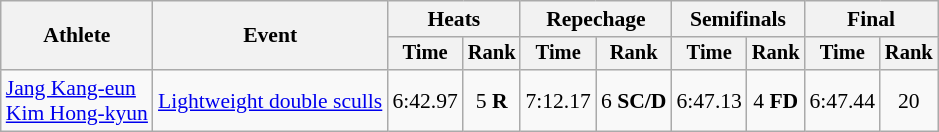<table class="wikitable" style="font-size:90%">
<tr>
<th rowspan="2">Athlete</th>
<th rowspan="2">Event</th>
<th colspan="2">Heats</th>
<th colspan="2">Repechage</th>
<th colspan="2">Semifinals</th>
<th colspan="2">Final</th>
</tr>
<tr style="font-size:95%">
<th>Time</th>
<th>Rank</th>
<th>Time</th>
<th>Rank</th>
<th>Time</th>
<th>Rank</th>
<th>Time</th>
<th>Rank</th>
</tr>
<tr align=center>
<td align=left><a href='#'>Jang Kang-eun</a><br><a href='#'>Kim Hong-kyun</a></td>
<td align=left><a href='#'>Lightweight double sculls</a></td>
<td>6:42.97</td>
<td>5 <strong>R</strong></td>
<td>7:12.17</td>
<td>6 <strong>SC/D</strong></td>
<td>6:47.13</td>
<td>4 <strong>FD</strong></td>
<td>6:47.44</td>
<td>20</td>
</tr>
</table>
